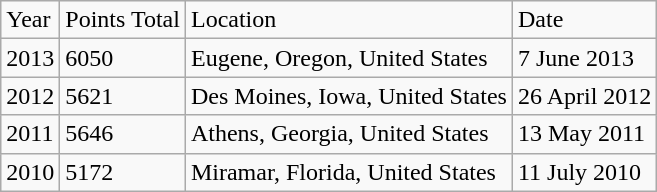<table class=wikitable>
<tr>
<td>Year</td>
<td>Points Total</td>
<td>Location</td>
<td>Date</td>
</tr>
<tr>
<td>2013</td>
<td>6050</td>
<td> Eugene, Oregon, United States</td>
<td>7 June 2013</td>
</tr>
<tr>
<td>2012</td>
<td>5621</td>
<td> Des Moines, Iowa, United States</td>
<td>26 April 2012</td>
</tr>
<tr>
<td>2011</td>
<td>5646</td>
<td> Athens, Georgia, United States</td>
<td>13 May 2011</td>
</tr>
<tr>
<td>2010</td>
<td>5172</td>
<td> Miramar, Florida, United States</td>
<td>11 July 2010</td>
</tr>
</table>
